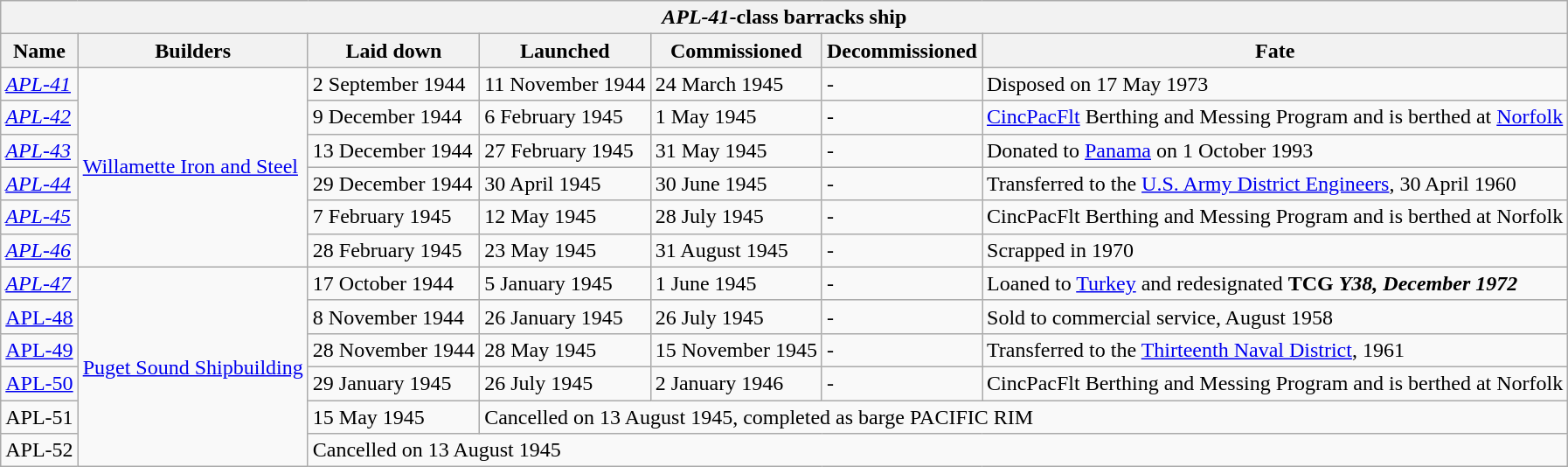<table class="wikitable">
<tr>
<th colspan="7"><em>APL-41</em>-class barracks ship</th>
</tr>
<tr>
<th>Name</th>
<th>Builders</th>
<th>Laid down</th>
<th>Launched</th>
<th>Commissioned</th>
<th>Decommissioned</th>
<th>Fate</th>
</tr>
<tr>
<td><em><a href='#'>APL-41</a></em></td>
<td rowspan="6"><a href='#'>Willamette Iron and Steel</a></td>
<td>2 September 1944</td>
<td>11 November 1944</td>
<td>24 March 1945</td>
<td>-</td>
<td>Disposed on 17 May 1973</td>
</tr>
<tr>
<td><em><a href='#'>APL-42</a></em></td>
<td>9 December 1944</td>
<td>6 February 1945</td>
<td>1 May 1945</td>
<td>-</td>
<td><a href='#'>CincPacFlt</a> Berthing and Messing Program and is berthed at <a href='#'>Norfolk</a></td>
</tr>
<tr>
<td><em><a href='#'>APL-43</a></em></td>
<td>13 December 1944</td>
<td>27 February 1945</td>
<td>31 May 1945</td>
<td>-</td>
<td>Donated to <a href='#'>Panama</a> on 1 October 1993</td>
</tr>
<tr>
<td><em><a href='#'>APL-44</a></em></td>
<td>29 December 1944</td>
<td>30 April 1945</td>
<td>30 June 1945</td>
<td>-</td>
<td>Transferred to the <a href='#'>U.S. Army District Engineers</a>, 30 April 1960</td>
</tr>
<tr>
<td><em><a href='#'>APL-45</a></em></td>
<td>7 February 1945</td>
<td>12 May 1945</td>
<td>28 July 1945</td>
<td>-</td>
<td>CincPacFlt Berthing and Messing Program and is berthed at Norfolk</td>
</tr>
<tr>
<td><em><a href='#'>APL-46</a></em></td>
<td>28 February 1945</td>
<td>23 May 1945</td>
<td>31 August 1945</td>
<td>-</td>
<td>Scrapped in 1970</td>
</tr>
<tr>
<td><em><a href='#'>APL-47</a></em></td>
<td rowspan="6"><a href='#'>Puget Sound Shipbuilding</a></td>
<td>17 October 1944</td>
<td>5 January 1945</td>
<td>1 June 1945</td>
<td>-</td>
<td>Loaned to <a href='#'>Turkey</a> and redesignated <strong>TCG <em>Y38<strong><em>, December 1972</td>
</tr>
<tr>
<td></em><a href='#'>APL-48</a><em></td>
<td>8 November 1944</td>
<td>26 January 1945</td>
<td>26 July 1945</td>
<td>-</td>
<td>Sold to commercial service, August 1958</td>
</tr>
<tr>
<td></em><a href='#'>APL-49</a><em></td>
<td>28 November 1944</td>
<td>28 May 1945</td>
<td>15 November 1945</td>
<td>-</td>
<td>Transferred to the <a href='#'>Thirteenth Naval District</a>, 1961</td>
</tr>
<tr>
<td></em><a href='#'>APL-50</a><em></td>
<td>29 January 1945</td>
<td>26 July 1945</td>
<td>2 January 1946</td>
<td>-</td>
<td>CincPacFlt Berthing and Messing Program and is berthed at Norfolk</td>
</tr>
<tr>
<td></em>APL-51<em></td>
<td>15 May 1945</td>
<td colspan="4">Cancelled on 13 August 1945, completed as barge PACIFIC RIM</td>
</tr>
<tr>
<td></em>APL-52<em></td>
<td colspan="5">Cancelled on 13 August 1945</td>
</tr>
</table>
